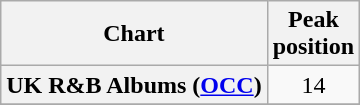<table class="wikitable plainrowheaders sortable" style="text-align:center;" border="1">
<tr>
<th scope="col">Chart</th>
<th scope="col">Peak<br>position</th>
</tr>
<tr>
<th scope="row">UK R&B Albums (<a href='#'>OCC</a>)</th>
<td>14</td>
</tr>
<tr>
</tr>
</table>
